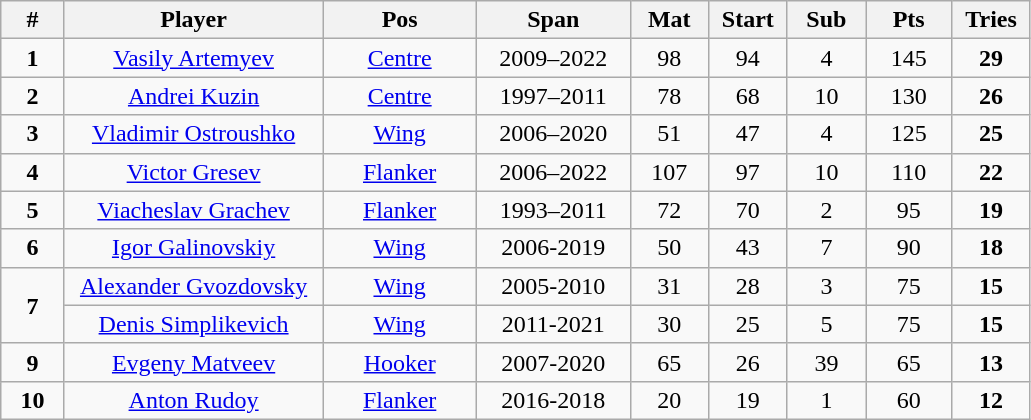<table class="wikitable" style="font-size:100%; text-align:center;">
<tr>
<th style="width:35px;">#</th>
<th style="width:165px;">Player</th>
<th style="width:95px;">Pos</th>
<th style="width:95px;">Span</th>
<th style="width:45px;">Mat</th>
<th style="width:45px;">Start</th>
<th style="width:45px;">Sub</th>
<th style="width:50px;">Pts</th>
<th style="width:45px;">Tries</th>
</tr>
<tr>
<td><strong>1</strong></td>
<td><a href='#'>Vasily Artemyev</a></td>
<td><a href='#'>Centre</a></td>
<td>2009–2022</td>
<td>98</td>
<td>94</td>
<td>4</td>
<td>145</td>
<td><strong>29</strong></td>
</tr>
<tr>
<td><strong>2</strong></td>
<td><a href='#'>Andrei Kuzin</a></td>
<td><a href='#'>Centre</a></td>
<td>1997–2011</td>
<td>78</td>
<td>68</td>
<td>10</td>
<td>130</td>
<td><strong>26</strong></td>
</tr>
<tr>
<td><strong>3</strong></td>
<td><a href='#'>Vladimir Ostroushko</a></td>
<td><a href='#'>Wing</a></td>
<td>2006–2020</td>
<td>51</td>
<td>47</td>
<td>4</td>
<td>125</td>
<td><strong>25</strong></td>
</tr>
<tr>
<td><strong>4</strong></td>
<td><a href='#'>Victor Gresev</a></td>
<td><a href='#'>Flanker</a></td>
<td>2006–2022</td>
<td>107</td>
<td>97</td>
<td>10</td>
<td>110</td>
<td><strong>22</strong></td>
</tr>
<tr>
<td><strong>5</strong></td>
<td><a href='#'>Viacheslav Grachev</a></td>
<td><a href='#'>Flanker</a></td>
<td>1993–2011</td>
<td>72</td>
<td>70</td>
<td>2</td>
<td>95</td>
<td><strong>19</strong></td>
</tr>
<tr>
<td><strong>6</strong></td>
<td><a href='#'>Igor Galinovskiy</a></td>
<td><a href='#'>Wing</a></td>
<td>2006-2019</td>
<td>50</td>
<td>43</td>
<td>7</td>
<td>90</td>
<td><strong>18</strong></td>
</tr>
<tr>
<td rowspan=2><strong>7</strong></td>
<td><a href='#'>Alexander Gvozdovsky</a></td>
<td><a href='#'>Wing</a></td>
<td>2005-2010</td>
<td>31</td>
<td>28</td>
<td>3</td>
<td>75</td>
<td><strong>15</strong></td>
</tr>
<tr>
<td><a href='#'>Denis Simplikevich</a></td>
<td><a href='#'>Wing</a></td>
<td>2011-2021</td>
<td>30</td>
<td>25</td>
<td>5</td>
<td>75</td>
<td><strong>15</strong></td>
</tr>
<tr>
<td><strong>9</strong></td>
<td><a href='#'>Evgeny Matveev</a></td>
<td><a href='#'>Hooker</a></td>
<td>2007-2020</td>
<td>65</td>
<td>26</td>
<td>39</td>
<td>65</td>
<td><strong>13</strong></td>
</tr>
<tr>
<td><strong>10</strong></td>
<td><a href='#'>Anton Rudoy</a></td>
<td><a href='#'>Flanker</a></td>
<td>2016-2018</td>
<td>20</td>
<td>19</td>
<td>1</td>
<td>60</td>
<td><strong>12</strong></td>
</tr>
</table>
